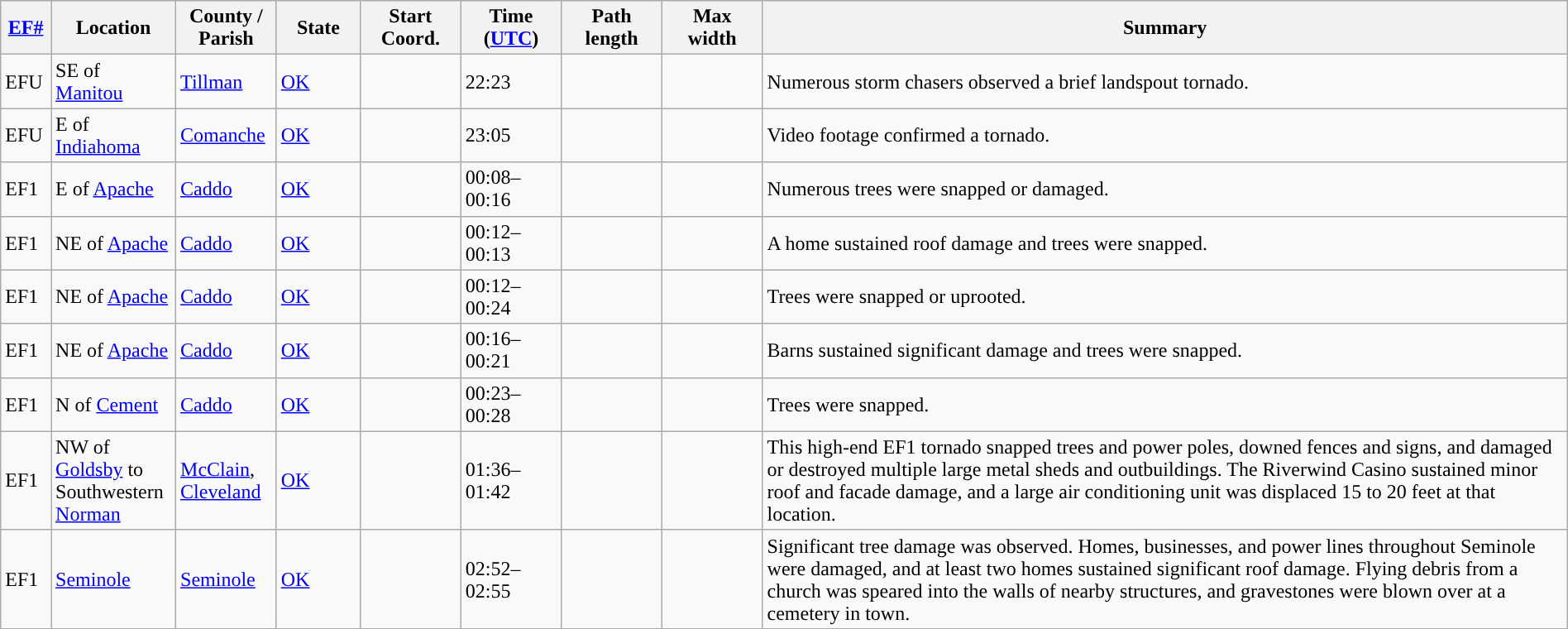<table class="wikitable sortable" style="width:100%;">
<tr>
<th scope="col"  style="width:3%; text-align:center;"><a href='#'>EF#</a></th>
<th scope="col"  style="width:7%; text-align:center;" class="unsortable">Location</th>
<th scope="col"  style="width:6%; text-align:center;" class="unsortable">County / Parish</th>
<th scope="col"  style="width:5%; text-align:center;">State</th>
<th scope="col"  style="width:6%; text-align:center;">Start Coord.</th>
<th scope="col"  style="width:6%; text-align:center;">Time (<a href='#'>UTC</a>)</th>
<th scope="col"  style="width:6%; text-align:center;">Path length</th>
<th scope="col"  style="width:6%; text-align:center;">Max width</th>
<th scope="col" class="unsortable" style="width:48%; text-align:center;">Summary</th>
</tr>
<tr>
<td>EFU</td>
<td>SE of <a href='#'>Manitou</a></td>
<td><a href='#'>Tillman</a></td>
<td><a href='#'>OK</a></td>
<td></td>
<td>22:23</td>
<td></td>
<td></td>
<td>Numerous storm chasers observed a brief landspout tornado.</td>
</tr>
<tr>
<td>EFU</td>
<td>E of <a href='#'>Indiahoma</a></td>
<td><a href='#'>Comanche</a></td>
<td><a href='#'>OK</a></td>
<td></td>
<td>23:05</td>
<td></td>
<td></td>
<td>Video footage confirmed a tornado.</td>
</tr>
<tr>
<td>EF1</td>
<td>E of <a href='#'>Apache</a></td>
<td><a href='#'>Caddo</a></td>
<td><a href='#'>OK</a></td>
<td></td>
<td>00:08–00:16</td>
<td></td>
<td></td>
<td>Numerous trees were snapped or damaged.</td>
</tr>
<tr>
<td>EF1</td>
<td>NE of <a href='#'>Apache</a></td>
<td><a href='#'>Caddo</a></td>
<td><a href='#'>OK</a></td>
<td></td>
<td>00:12–00:13</td>
<td></td>
<td></td>
<td>A home sustained roof damage and trees were snapped.</td>
</tr>
<tr>
<td>EF1</td>
<td>NE of <a href='#'>Apache</a></td>
<td><a href='#'>Caddo</a></td>
<td><a href='#'>OK</a></td>
<td></td>
<td>00:12–00:24</td>
<td></td>
<td></td>
<td>Trees were snapped or uprooted.</td>
</tr>
<tr>
<td>EF1</td>
<td>NE of <a href='#'>Apache</a></td>
<td><a href='#'>Caddo</a></td>
<td><a href='#'>OK</a></td>
<td></td>
<td>00:16–00:21</td>
<td></td>
<td></td>
<td>Barns sustained significant damage and trees were snapped.</td>
</tr>
<tr>
<td>EF1</td>
<td>N of <a href='#'>Cement</a></td>
<td><a href='#'>Caddo</a></td>
<td><a href='#'>OK</a></td>
<td></td>
<td>00:23–00:28</td>
<td></td>
<td></td>
<td>Trees were snapped.</td>
</tr>
<tr>
<td>EF1</td>
<td>NW of <a href='#'>Goldsby</a> to Southwestern <a href='#'>Norman</a></td>
<td><a href='#'>McClain</a>, <a href='#'>Cleveland</a></td>
<td><a href='#'>OK</a></td>
<td></td>
<td>01:36–01:42</td>
<td></td>
<td></td>
<td>This high-end EF1 tornado snapped trees and power poles, downed fences and signs, and damaged or destroyed multiple large metal sheds and outbuildings. The Riverwind Casino sustained minor roof and facade damage, and a large air conditioning unit was displaced 15 to 20 feet at that location.</td>
</tr>
<tr>
<td>EF1</td>
<td><a href='#'>Seminole</a></td>
<td><a href='#'>Seminole</a></td>
<td><a href='#'>OK</a></td>
<td></td>
<td>02:52–02:55</td>
<td></td>
<td></td>
<td>Significant tree damage was observed. Homes, businesses, and power lines throughout Seminole were damaged, and at least two homes sustained significant roof damage. Flying debris from a church was speared into the walls of nearby structures, and gravestones were blown over at a cemetery in town.</td>
</tr>
<tr>
</tr>
</table>
